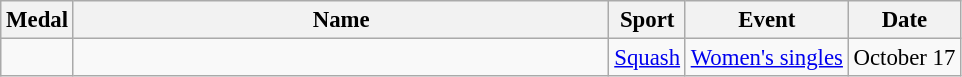<table class="wikitable sortable" border="1" style="font-size:95%">
<tr>
<th>Medal</th>
<th width=350px>Name</th>
<th>Sport</th>
<th>Event</th>
<th>Date</th>
</tr>
<tr>
<td></td>
<td></td>
<td><a href='#'>Squash</a></td>
<td><a href='#'>Women's singles</a></td>
<td>October 17</td>
</tr>
</table>
